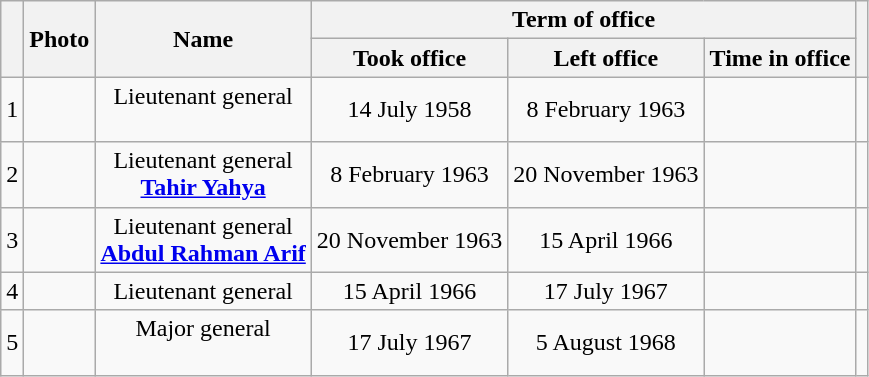<table class="wikitable" style="text-align:center">
<tr>
<th rowspan=2></th>
<th rowspan=2>Photo</th>
<th rowspan=2>Name<br></th>
<th colspan=3>Term of office</th>
<th rowspan=2></th>
</tr>
<tr>
<th>Took office</th>
<th>Left office</th>
<th>Time in office</th>
</tr>
<tr>
<td>1</td>
<td></td>
<td>Lieutenant general<br><strong></strong><br></td>
<td>14 July 1958</td>
<td>8 February 1963</td>
<td></td>
<td></td>
</tr>
<tr>
<td>2</td>
<td></td>
<td>Lieutenant general<br><strong><a href='#'>Tahir Yahya</a></strong><br></td>
<td>8 February 1963</td>
<td>20 November 1963</td>
<td></td>
<td></td>
</tr>
<tr>
<td>3</td>
<td></td>
<td>Lieutenant general<br><strong><a href='#'>Abdul Rahman Arif</a></strong><br></td>
<td>20 November 1963</td>
<td>15 April 1966</td>
<td></td>
<td></td>
</tr>
<tr>
<td>4</td>
<td></td>
<td>Lieutenant general<br><strong></strong></td>
<td>15 April 1966</td>
<td>17 July 1967</td>
<td></td>
<td></td>
</tr>
<tr>
<td>5</td>
<td></td>
<td>Major general<br><strong></strong><br></td>
<td>17 July 1967</td>
<td>5 August 1968</td>
<td></td>
<td></td>
</tr>
</table>
